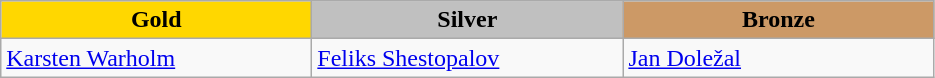<table class="wikitable" style="text-align:left">
<tr align="center">
<td width=200 bgcolor=gold><strong>Gold</strong></td>
<td width=200 bgcolor=silver><strong>Silver</strong></td>
<td width=200 bgcolor=CC9966><strong>Bronze</strong></td>
</tr>
<tr>
<td><a href='#'>Karsten Warholm</a><br></td>
<td><a href='#'>Feliks Shestopalov</a><br></td>
<td><a href='#'>Jan Doležal</a><br></td>
</tr>
</table>
